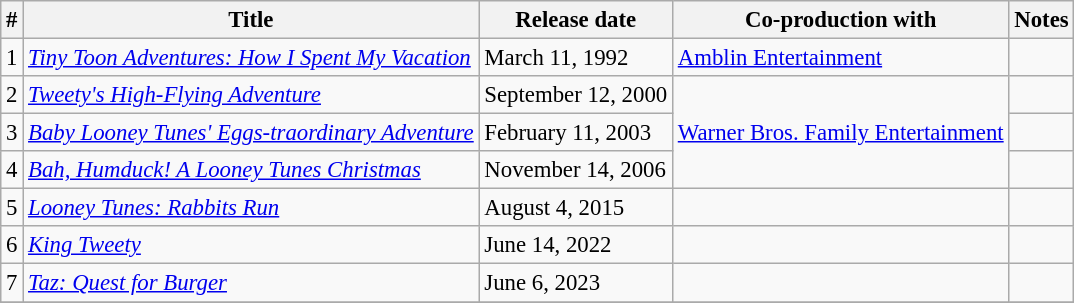<table class="wikitable sortable" style="font-size:95%;">
<tr>
<th>#</th>
<th>Title</th>
<th>Release date</th>
<th>Co-production with</th>
<th>Notes</th>
</tr>
<tr>
<td>1</td>
<td align="left"><em><a href='#'>Tiny Toon Adventures: How I Spent My Vacation</a></em></td>
<td>March 11, 1992</td>
<td><a href='#'>Amblin Entertainment</a></td>
<td></td>
</tr>
<tr>
<td>2</td>
<td align="left"><em><a href='#'>Tweety's High-Flying Adventure</a></em></td>
<td>September 12, 2000</td>
<td rowspan="3"><a href='#'>Warner Bros. Family Entertainment</a></td>
<td></td>
</tr>
<tr>
<td>3</td>
<td align="left"><em><a href='#'>Baby Looney Tunes' Eggs-traordinary Adventure</a></em></td>
<td>February 11, 2003</td>
<td></td>
</tr>
<tr>
<td>4</td>
<td align="left"><em><a href='#'>Bah, Humduck! A Looney Tunes Christmas</a></em></td>
<td>November 14, 2006</td>
<td></td>
</tr>
<tr>
<td>5</td>
<td align="left"><em><a href='#'>Looney Tunes: Rabbits Run</a></em></td>
<td>August 4, 2015</td>
<td></td>
<td></td>
</tr>
<tr>
<td>6</td>
<td align="left"><em><a href='#'>King Tweety</a></em></td>
<td>June 14, 2022</td>
<td></td>
<td></td>
</tr>
<tr>
<td>7</td>
<td align="left"><em><a href='#'>Taz: Quest for Burger</a></em></td>
<td>June 6, 2023</td>
<td></td>
<td></td>
</tr>
<tr>
</tr>
</table>
